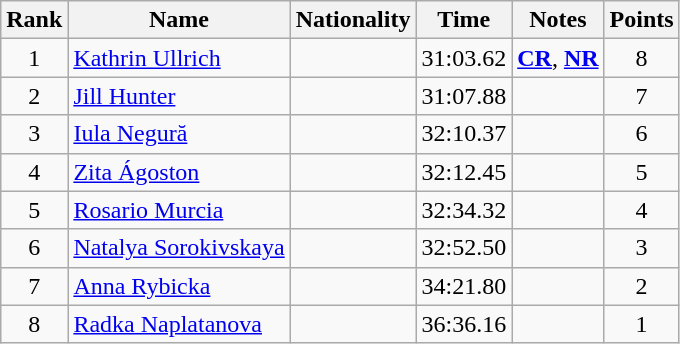<table class="wikitable sortable" style="text-align:center">
<tr>
<th>Rank</th>
<th>Name</th>
<th>Nationality</th>
<th>Time</th>
<th>Notes</th>
<th>Points</th>
</tr>
<tr>
<td>1</td>
<td align=left><a href='#'>Kathrin Ullrich</a></td>
<td align=left></td>
<td>31:03.62</td>
<td><strong><a href='#'>CR</a></strong>, <strong><a href='#'>NR</a></strong></td>
<td>8</td>
</tr>
<tr>
<td>2</td>
<td align=left><a href='#'>Jill Hunter</a></td>
<td align=left></td>
<td>31:07.88</td>
<td></td>
<td>7</td>
</tr>
<tr>
<td>3</td>
<td align=left><a href='#'>Iula Negură</a></td>
<td align=left></td>
<td>32:10.37</td>
<td></td>
<td>6</td>
</tr>
<tr>
<td>4</td>
<td align=left><a href='#'>Zita Ágoston</a></td>
<td align=left></td>
<td>32:12.45</td>
<td></td>
<td>5</td>
</tr>
<tr>
<td>5</td>
<td align=left><a href='#'>Rosario Murcia</a></td>
<td align=left></td>
<td>32:34.32</td>
<td></td>
<td>4</td>
</tr>
<tr>
<td>6</td>
<td align=left><a href='#'>Natalya Sorokivskaya</a></td>
<td align=left></td>
<td>32:52.50</td>
<td></td>
<td>3</td>
</tr>
<tr>
<td>7</td>
<td align=left><a href='#'>Anna Rybicka</a></td>
<td align=left></td>
<td>34:21.80</td>
<td></td>
<td>2</td>
</tr>
<tr>
<td>8</td>
<td align=left><a href='#'>Radka Naplatanova</a></td>
<td align=left></td>
<td>36:36.16</td>
<td></td>
<td>1</td>
</tr>
</table>
